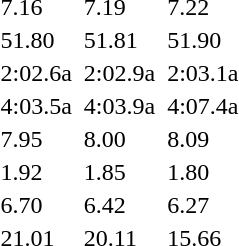<table>
<tr>
<td></td>
<td></td>
<td>7.16</td>
<td></td>
<td>7.19</td>
<td></td>
<td>7.22</td>
</tr>
<tr>
<td></td>
<td></td>
<td>51.80</td>
<td></td>
<td>51.81</td>
<td></td>
<td>51.90</td>
</tr>
<tr>
<td></td>
<td></td>
<td>2:02.6a</td>
<td></td>
<td>2:02.9a</td>
<td></td>
<td>2:03.1a</td>
</tr>
<tr>
<td></td>
<td></td>
<td>4:03.5a </td>
<td></td>
<td>4:03.9a</td>
<td></td>
<td>4:07.4a</td>
</tr>
<tr>
<td></td>
<td></td>
<td>7.95</td>
<td></td>
<td>8.00</td>
<td></td>
<td>8.09</td>
</tr>
<tr>
<td></td>
<td></td>
<td>1.92</td>
<td></td>
<td>1.85</td>
<td></td>
<td>1.80</td>
</tr>
<tr>
<td></td>
<td></td>
<td>6.70</td>
<td></td>
<td>6.42</td>
<td></td>
<td>6.27</td>
</tr>
<tr>
<td></td>
<td></td>
<td>21.01</td>
<td></td>
<td>20.11</td>
<td></td>
<td>15.66</td>
</tr>
</table>
